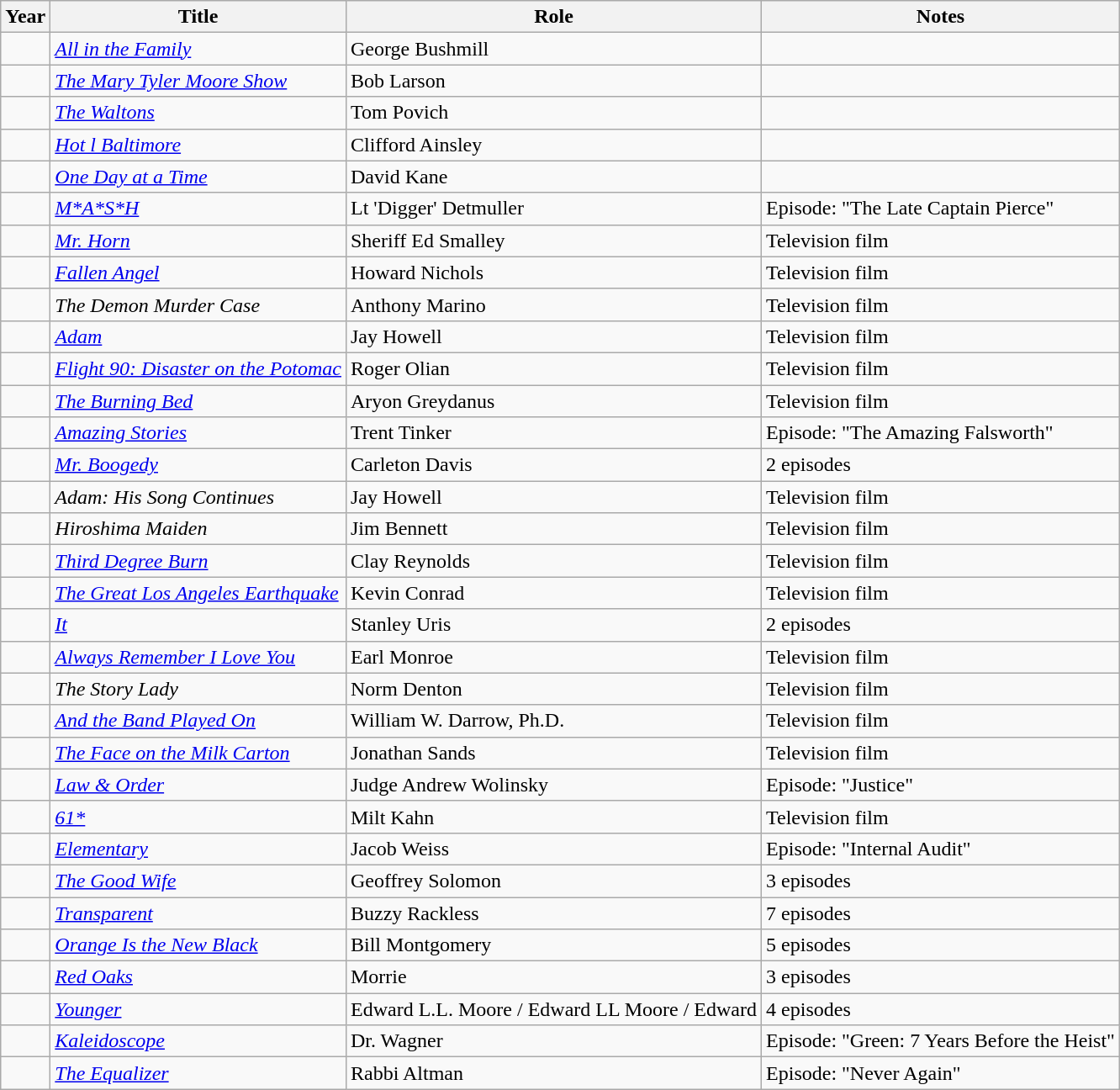<table class="wikitable sortable">
<tr>
<th>Year</th>
<th>Title</th>
<th>Role</th>
<th class="unsortable">Notes</th>
</tr>
<tr>
<td></td>
<td><em><a href='#'>All in the Family</a></em></td>
<td>George Bushmill</td>
<td></td>
</tr>
<tr>
<td></td>
<td><em><a href='#'>The Mary Tyler Moore Show</a></em></td>
<td>Bob Larson</td>
<td></td>
</tr>
<tr>
<td></td>
<td><em><a href='#'>The Waltons</a></em></td>
<td>Tom Povich</td>
<td></td>
</tr>
<tr>
<td></td>
<td><em><a href='#'>Hot l Baltimore</a></em></td>
<td>Clifford Ainsley</td>
<td></td>
</tr>
<tr>
<td><br></td>
<td><em><a href='#'>One Day at a Time</a></em></td>
<td>David Kane</td>
<td></td>
</tr>
<tr>
<td></td>
<td><em><a href='#'>M*A*S*H</a></em></td>
<td>Lt 'Digger' Detmuller</td>
<td>Episode: "The Late Captain Pierce"</td>
</tr>
<tr>
<td></td>
<td><em><a href='#'>Mr. Horn</a></em></td>
<td>Sheriff Ed Smalley</td>
<td>Television film</td>
</tr>
<tr>
<td></td>
<td><em><a href='#'>Fallen Angel</a></em></td>
<td>Howard Nichols</td>
<td>Television film</td>
</tr>
<tr>
<td></td>
<td><em>The Demon Murder Case</em></td>
<td>Anthony Marino</td>
<td>Television film</td>
</tr>
<tr>
<td></td>
<td><em><a href='#'>Adam</a></em></td>
<td>Jay Howell</td>
<td>Television film</td>
</tr>
<tr>
<td></td>
<td><em><a href='#'>Flight 90: Disaster on the Potomac</a></em></td>
<td>Roger Olian</td>
<td>Television film</td>
</tr>
<tr>
<td></td>
<td><em><a href='#'>The Burning Bed</a></em></td>
<td>Aryon Greydanus</td>
<td>Television film</td>
</tr>
<tr>
<td></td>
<td><em><a href='#'>Amazing Stories</a></em></td>
<td>Trent Tinker</td>
<td>Episode: "The Amazing Falsworth"</td>
</tr>
<tr>
<td></td>
<td><em><a href='#'>Mr. Boogedy</a></em></td>
<td>Carleton Davis</td>
<td>2 episodes</td>
</tr>
<tr>
<td></td>
<td><em>Adam: His Song Continues</em></td>
<td>Jay Howell</td>
<td>Television film</td>
</tr>
<tr>
<td></td>
<td><em>Hiroshima Maiden</em></td>
<td>Jim Bennett</td>
<td>Television film</td>
</tr>
<tr>
<td></td>
<td><em><a href='#'>Third Degree Burn</a></em></td>
<td>Clay Reynolds</td>
<td>Television film</td>
</tr>
<tr>
<td></td>
<td><em><a href='#'>The Great Los Angeles Earthquake</a></em></td>
<td>Kevin Conrad</td>
<td>Television film</td>
</tr>
<tr>
<td></td>
<td><em><a href='#'>It</a></em></td>
<td>Stanley Uris</td>
<td>2 episodes</td>
</tr>
<tr>
<td></td>
<td><em><a href='#'>Always Remember I Love You</a></em></td>
<td>Earl Monroe</td>
<td>Television film</td>
</tr>
<tr>
<td></td>
<td><em>The Story Lady</em></td>
<td>Norm Denton</td>
<td>Television film</td>
</tr>
<tr>
<td></td>
<td><em><a href='#'>And the Band Played On</a></em></td>
<td>William W. Darrow, Ph.D.</td>
<td>Television film</td>
</tr>
<tr>
<td></td>
<td><em><a href='#'>The Face on the Milk Carton</a></em></td>
<td>Jonathan Sands</td>
<td>Television film</td>
</tr>
<tr>
<td></td>
<td><em><a href='#'>Law & Order</a></em></td>
<td>Judge Andrew Wolinsky</td>
<td>Episode: "Justice"</td>
</tr>
<tr>
<td></td>
<td><em><a href='#'>61*</a></em></td>
<td>Milt Kahn</td>
<td>Television film</td>
</tr>
<tr>
<td></td>
<td><em><a href='#'>Elementary</a></em></td>
<td>Jacob Weiss</td>
<td>Episode: "Internal Audit"</td>
</tr>
<tr>
<td><br></td>
<td><em><a href='#'>The Good Wife</a></em></td>
<td>Geoffrey Solomon</td>
<td>3 episodes</td>
</tr>
<tr>
<td><br></td>
<td><em><a href='#'>Transparent</a></em></td>
<td>Buzzy Rackless</td>
<td>7 episodes</td>
</tr>
<tr>
<td><br></td>
<td><em><a href='#'>Orange Is the New Black</a></em></td>
<td>Bill Montgomery</td>
<td>5 episodes</td>
</tr>
<tr>
<td><br></td>
<td><em><a href='#'>Red Oaks</a></em></td>
<td>Morrie</td>
<td>3 episodes</td>
</tr>
<tr>
<td><br></td>
<td><em><a href='#'>Younger</a></em></td>
<td>Edward L.L. Moore / Edward LL Moore / Edward</td>
<td>4 episodes</td>
</tr>
<tr>
<td></td>
<td><em><a href='#'>Kaleidoscope</a></em></td>
<td>Dr. Wagner</td>
<td>Episode: "Green: 7 Years Before the Heist"</td>
</tr>
<tr>
<td></td>
<td><em><a href='#'>The Equalizer</a></em></td>
<td>Rabbi Altman</td>
<td>Episode: "Never Again"</td>
</tr>
</table>
